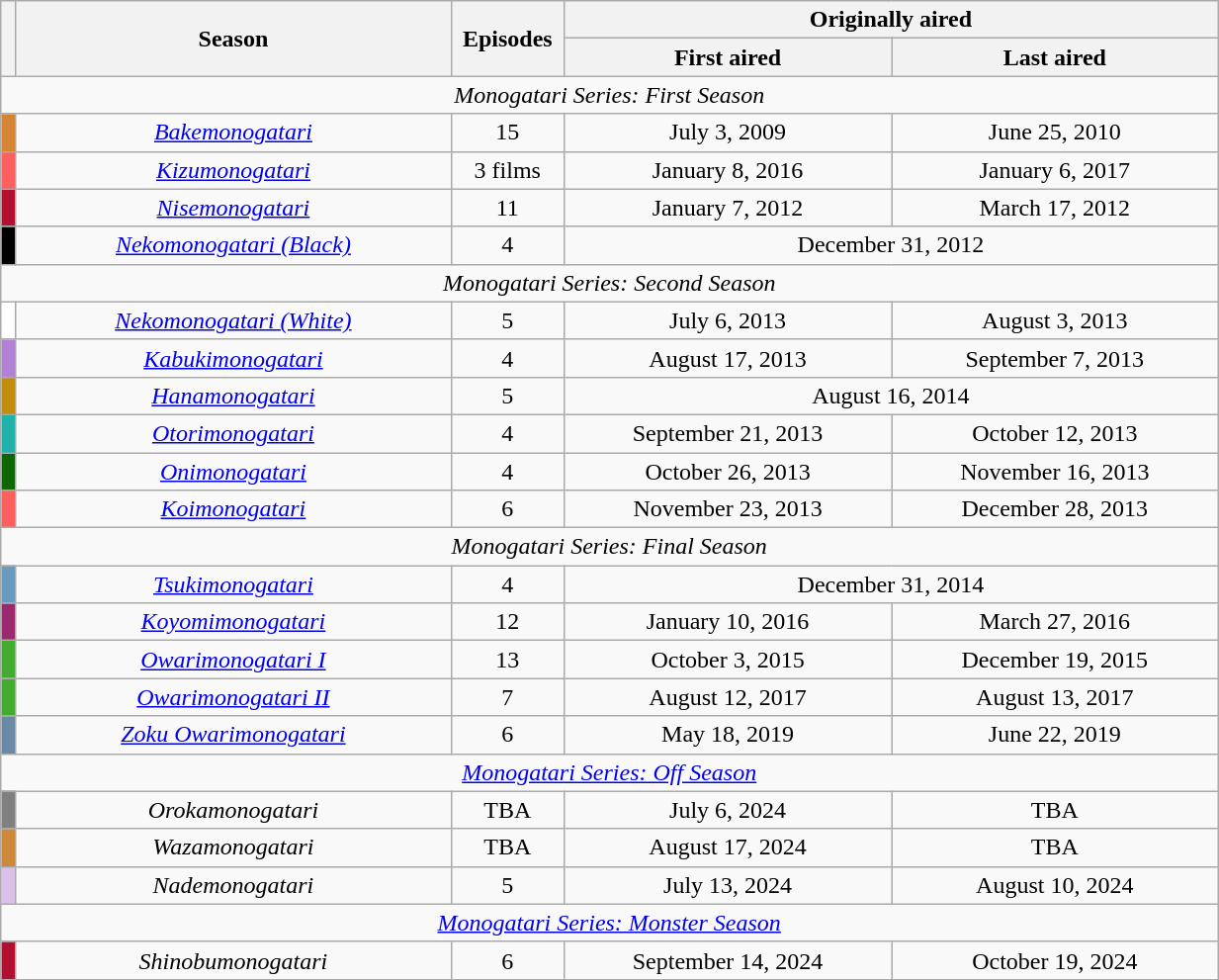<table class="wikitable" style="text-align: center; width:65%;">
<tr>
<th style="width:1%;" rowspan="2"></th>
<th style="width:30%;" rowspan="2">Season</th>
<th style="width:5%;" rowspan="2">Episodes</th>
<th style="width:45%;" colspan="2">Originally aired</th>
</tr>
<tr>
<th>First aired</th>
<th>Last aired</th>
</tr>
<tr>
<td colspan="5"><em>Monogatari Series: First Season</em></td>
</tr>
<tr>
<td style="background:#D48433;"></td>
<td><a href='#'><em>Bakemonogatari</em></a></td>
<td>15</td>
<td>July 3, 2009</td>
<td>June 25, 2010</td>
</tr>
<tr>
<td style="background:#FF5F5F;"></td>
<td><a href='#'><em>Kizumonogatari</em></a></td>
<td>3 films</td>
<td>January 8, 2016</td>
<td>January 6, 2017</td>
</tr>
<tr>
<td style="background:#B11030;"></td>
<td><a href='#'><em>Nisemonogatari</em></a></td>
<td>11</td>
<td>January 7, 2012</td>
<td>March 17, 2012</td>
</tr>
<tr>
<td style="background:black;"></td>
<td><a href='#'><em>Nekomonogatari (Black)</em></a></td>
<td>4</td>
<td colspan="2">December 31, 2012</td>
</tr>
<tr>
<td colspan="5"><em>Monogatari Series: Second Season</em></td>
</tr>
<tr>
<td style="background:white;"></td>
<td><a href='#'><em>Nekomonogatari (White)</em></a></td>
<td>5</td>
<td>July 6, 2013</td>
<td>August 3, 2013</td>
</tr>
<tr>
<td style="background:#B182D4;"></td>
<td><a href='#'><em>Kabukimonogatari</em></a></td>
<td>4</td>
<td>August 17, 2013</td>
<td>September 7, 2013</td>
</tr>
<tr>
<td style="background:#C08D0C;"></td>
<td><a href='#'><em>Hanamonogatari</em></a></td>
<td>5</td>
<td colspan="2">August 16, 2014</td>
</tr>
<tr>
<td style="background:#20B2AA;"></td>
<td><a href='#'><em>Otorimonogatari</em></a></td>
<td>4</td>
<td>September 21, 2013</td>
<td>October 12, 2013</td>
</tr>
<tr>
<td style="background:#0E6606;"></td>
<td><a href='#'><em>Onimonogatari</em></a></td>
<td>4</td>
<td>October 26, 2013</td>
<td>November 16, 2013</td>
</tr>
<tr>
<td style="background:#FF5F5F;"></td>
<td><a href='#'><em>Koimonogatari</em></a></td>
<td>6</td>
<td>November 23, 2013</td>
<td>December 28, 2013</td>
</tr>
<tr>
<td colspan="5"><em>Monogatari Series: Final Season</em></td>
</tr>
<tr>
<td style="background:#689BBD;"></td>
<td><a href='#'><em>Tsukimonogatari</em></a></td>
<td>4</td>
<td colspan="2">December 31, 2014</td>
</tr>
<tr>
<td style="background:#9A296D;"></td>
<td><a href='#'><em>Koyomimonogatari</em></a></td>
<td>12</td>
<td>January 10, 2016</td>
<td>March 27, 2016</td>
</tr>
<tr>
<td style="background:#43AC30;"></td>
<td><a href='#'><em>Owarimonogatari I</em></a></td>
<td>13</td>
<td>October 3, 2015</td>
<td>December 19, 2015</td>
</tr>
<tr>
<td style="background:#43AC30;"></td>
<td><a href='#'><em>Owarimonogatari II</em></a></td>
<td>7</td>
<td>August 12, 2017</td>
<td>August 13, 2017</td>
</tr>
<tr>
<td style="background:#6A89A7;"></td>
<td><a href='#'><em>Zoku Owarimonogatari</em></a></td>
<td>6</td>
<td>May 18, 2019</td>
<td>June 22, 2019</td>
</tr>
<tr>
<td colspan="5"><em><a href='#'>Monogatari Series: Off Season</a></em></td>
</tr>
<tr>
<td style="background:#808080;"></td>
<td><em>Orokamonogatari</em></td>
<td>TBA</td>
<td>July 6, 2024</td>
<td>TBA</td>
</tr>
<tr>
<td style="background:#CD8839;"></td>
<td><em>Wazamonogatari</em></td>
<td>TBA</td>
<td>August 17, 2024</td>
<td>TBA</td>
</tr>
<tr>
<td style="background:#DBC0E9;"></td>
<td><em>Nademonogatari</em></td>
<td>5</td>
<td>July 13, 2024</td>
<td>August 10, 2024</td>
</tr>
<tr>
<td colspan="5"><em><a href='#'>Monogatari Series: Monster Season</a></em></td>
</tr>
<tr>
<td style="background:#B11030;"></td>
<td><em>Shinobumonogatari</em></td>
<td>6</td>
<td>September 14, 2024</td>
<td>October 19, 2024</td>
</tr>
</table>
